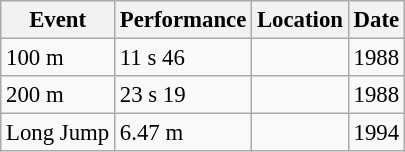<table class="wikitable" style="border-collapse: collapse; font-size: 95%;">
<tr>
<th scope="col">Event</th>
<th scope="col">Performance</th>
<th scope="col">Location</th>
<th scope="col">Date</th>
</tr>
<tr>
<td>100 m</td>
<td>11 s 46</td>
<td></td>
<td>1988</td>
</tr>
<tr>
<td>200 m</td>
<td>23 s 19</td>
<td></td>
<td>1988</td>
</tr>
<tr>
<td>Long Jump</td>
<td>6.47 m</td>
<td></td>
<td>1994</td>
</tr>
</table>
